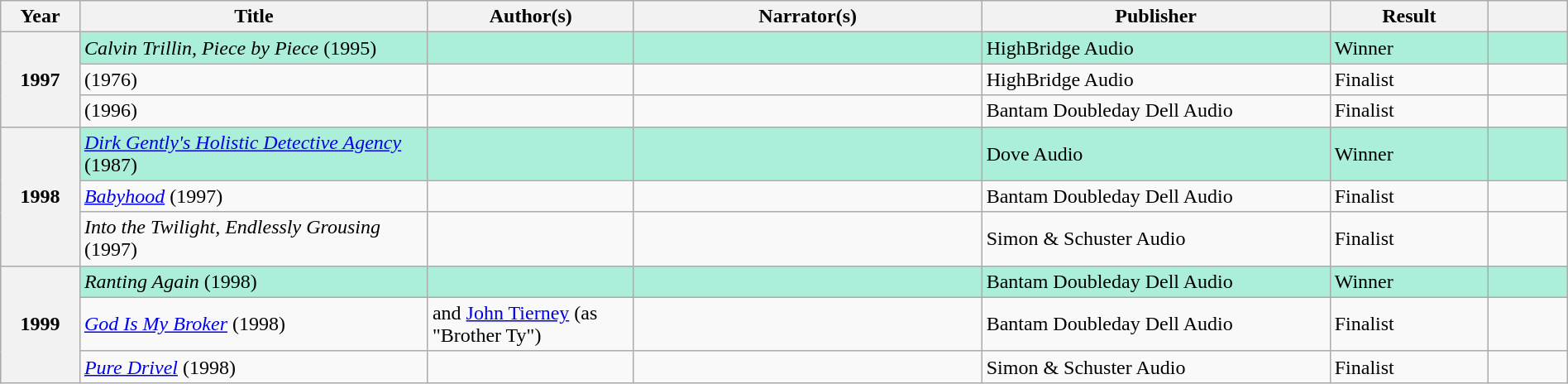<table class="wikitable sortable mw-collapsible" style="width:100%">
<tr>
<th scope="col" width="5%">Year</th>
<th scope="col" width="22%">Title</th>
<th scope="col" width="13%">Author(s)</th>
<th scope="col" width="22%">Narrator(s)</th>
<th scope="col" width="22%">Publisher</th>
<th scope="col" width="10%">Result</th>
<th scope="col" width="5%"></th>
</tr>
<tr style="background:#ABEED9">
<th rowspan="3">1997<br></th>
<td><em>Calvin Trillin, Piece by Piece</em> (1995)</td>
<td></td>
<td></td>
<td>HighBridge Audio</td>
<td>Winner</td>
<td></td>
</tr>
<tr>
<td><em></em> (1976)</td>
<td></td>
<td></td>
<td>HighBridge Audio</td>
<td>Finalist</td>
<td></td>
</tr>
<tr>
<td><em></em> (1996)</td>
<td></td>
<td></td>
<td>Bantam Doubleday Dell Audio</td>
<td>Finalist</td>
<td></td>
</tr>
<tr style="background:#ABEED9">
<th rowspan="3">1998<br></th>
<td><em><a href='#'>Dirk Gently's Holistic Detective Agency</a></em> (1987)</td>
<td></td>
<td></td>
<td>Dove Audio</td>
<td>Winner</td>
<td></td>
</tr>
<tr>
<td><em><a href='#'>Babyhood</a></em> (1997)</td>
<td></td>
<td></td>
<td>Bantam Doubleday Dell Audio</td>
<td>Finalist</td>
<td></td>
</tr>
<tr>
<td><em>Into the Twilight, Endlessly Grousing</em> (1997)</td>
<td></td>
<td></td>
<td>Simon & Schuster Audio</td>
<td>Finalist</td>
<td></td>
</tr>
<tr style="background:#ABEED9">
<th rowspan="3">1999<br></th>
<td><em>Ranting Again</em> (1998)</td>
<td></td>
<td></td>
<td>Bantam Doubleday Dell Audio</td>
<td>Winner</td>
<td></td>
</tr>
<tr>
<td><em><a href='#'>God Is My Broker</a></em> (1998)</td>
<td> and <a href='#'>John Tierney</a> (as "Brother Ty")</td>
<td></td>
<td>Bantam Doubleday Dell Audio</td>
<td>Finalist</td>
<td></td>
</tr>
<tr>
<td><em><a href='#'>Pure Drivel</a></em> (1998)</td>
<td></td>
<td></td>
<td>Simon & Schuster Audio</td>
<td>Finalist</td>
<td></td>
</tr>
</table>
